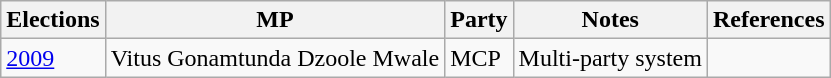<table class="wikitable">
<tr>
<th>Elections</th>
<th>MP</th>
<th>Party</th>
<th>Notes</th>
<th>References</th>
</tr>
<tr>
<td><a href='#'>2009</a></td>
<td>Vitus Gonamtunda Dzoole Mwale</td>
<td>MCP</td>
<td>Multi-party system</td>
<td></td>
</tr>
</table>
